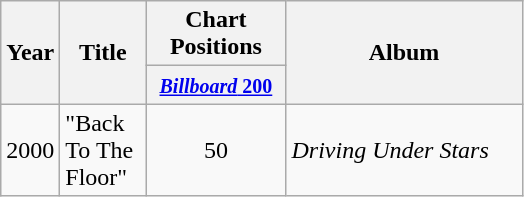<table class="wikitable sortable">
<tr>
<th width="30" rowspan="2">Year</th>
<th width="50" rowspan="2">Title</th>
<th colspan="1">Chart Positions</th>
<th width="150" rowspan="2">Album</th>
</tr>
<tr>
<th width="86"><small><a href='#'><em>Billboard</em> 200</a></small></th>
</tr>
<tr>
<td>2000</td>
<td>"Back To The Floor"</td>
<td align="center">50</td>
<td><em>Driving Under Stars</em></td>
</tr>
</table>
